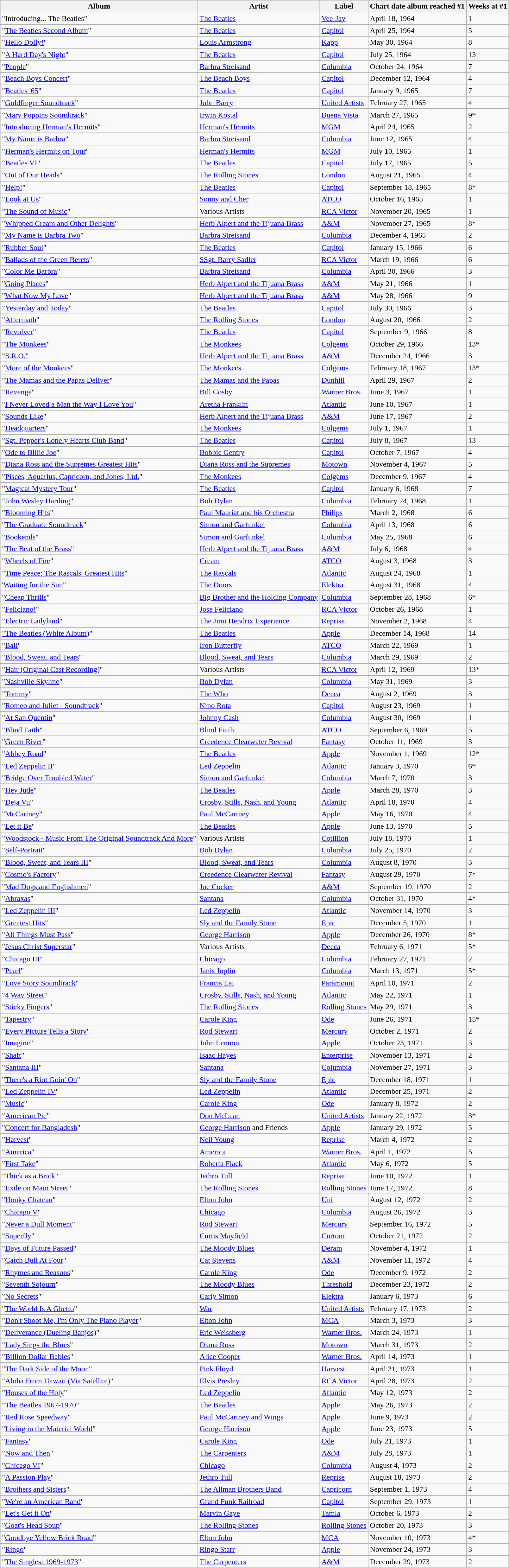<table class="wikitable">
<tr>
<th>Album</th>
<th>Artist</th>
<th>Label</th>
<th>Chart date album reached #1</th>
<th>Weeks at #1</th>
</tr>
<tr>
<td>"Introducing... The Beatles"</td>
<td><a href='#'>The Beatles</a></td>
<td><a href='#'>Vee-Jay</a></td>
<td>April 18, 1964</td>
<td>1</td>
</tr>
<tr>
<td>"<a href='#'>The Beatles Second Album</a>"</td>
<td><a href='#'>The Beatles</a></td>
<td><a href='#'>Capitol</a></td>
<td>April 25, 1964</td>
<td>5</td>
</tr>
<tr>
<td>"<a href='#'>Hello Dolly!</a>"</td>
<td><a href='#'>Louis Armstrong</a></td>
<td><a href='#'>Kapp</a></td>
<td>May 30, 1964</td>
<td>8</td>
</tr>
<tr>
<td>"<a href='#'>A Hard Day's Night</a>"</td>
<td><a href='#'>The Beatles</a></td>
<td><a href='#'>Capitol</a></td>
<td>July 25, 1964</td>
<td>13</td>
</tr>
<tr>
<td>"<a href='#'>People</a>"</td>
<td><a href='#'>Barbra Streisand</a></td>
<td><a href='#'>Columbia</a></td>
<td>October 24, 1964</td>
<td>7</td>
</tr>
<tr>
<td>"<a href='#'>Beach Boys Concert</a>"</td>
<td><a href='#'>The Beach Boys</a></td>
<td><a href='#'>Capitol</a></td>
<td>December 12, 1964</td>
<td>4</td>
</tr>
<tr>
<td>"<a href='#'>Beatles '65</a>"</td>
<td><a href='#'>The Beatles</a></td>
<td><a href='#'>Capitol</a></td>
<td>January 9, 1965</td>
<td>7</td>
</tr>
<tr>
<td>"<a href='#'>Goldfinger Soundtrack</a>"</td>
<td><a href='#'>John Barry</a></td>
<td><a href='#'>United Artists</a></td>
<td>February 27, 1965</td>
<td>4</td>
</tr>
<tr>
<td>"<a href='#'>Mary Poppins Soundtrack</a>"</td>
<td><a href='#'>Irwin Kostal</a></td>
<td><a href='#'>Buena Vista</a></td>
<td>March 27, 1965</td>
<td>9*</td>
</tr>
<tr>
<td>"<a href='#'>Introducing Herman's Hermits</a>"</td>
<td><a href='#'>Herman's Hermits</a></td>
<td><a href='#'>MGM</a></td>
<td>April 24, 1965</td>
<td>2</td>
</tr>
<tr>
<td>"<a href='#'>My Name is Barbra</a>"</td>
<td><a href='#'>Barbra Streisand</a></td>
<td><a href='#'>Columbia</a></td>
<td>June 12, 1965</td>
<td>4</td>
</tr>
<tr>
<td>"<a href='#'>Herman's Hermits on Tour</a>"</td>
<td><a href='#'>Herman's Hermits</a></td>
<td><a href='#'>MGM</a></td>
<td>July 10, 1965</td>
<td>1</td>
</tr>
<tr>
<td>"<a href='#'>Beatles VI</a>"</td>
<td><a href='#'>The Beatles</a></td>
<td><a href='#'>Capitol</a></td>
<td>July 17, 1965</td>
<td>5</td>
</tr>
<tr>
<td>"<a href='#'>Out of Our Heads</a>"</td>
<td><a href='#'>The Rolling Stones</a></td>
<td><a href='#'>London</a></td>
<td>August 21, 1965</td>
<td>4</td>
</tr>
<tr>
<td>"<a href='#'>Help!</a>"</td>
<td><a href='#'>The Beatles</a></td>
<td><a href='#'>Capitol</a></td>
<td>September 18, 1965</td>
<td>8*</td>
</tr>
<tr>
<td>"<a href='#'>Look at Us</a>"</td>
<td><a href='#'>Sonny and Cher</a></td>
<td><a href='#'>ATCO</a></td>
<td>October 16, 1965</td>
<td>1</td>
</tr>
<tr>
<td>"<a href='#'>The Sound of Music</a>"</td>
<td>Various Artists</td>
<td><a href='#'>RCA Victor</a></td>
<td>November 20, 1965</td>
<td>1</td>
</tr>
<tr>
<td>"<a href='#'>Whipped Cream and Other Delights</a>"</td>
<td><a href='#'>Herb Alpert and the Tijuana Brass</a></td>
<td><a href='#'>A&M</a></td>
<td>November 27, 1965</td>
<td>8*</td>
</tr>
<tr>
<td>"<a href='#'>My Name is Barbra Two</a>"</td>
<td><a href='#'>Barbra Streisand</a></td>
<td><a href='#'>Columbia</a></td>
<td>December 4, 1965</td>
<td>2</td>
</tr>
<tr>
<td>"<a href='#'>Rubber Soul</a>"</td>
<td><a href='#'>The Beatles</a></td>
<td><a href='#'>Capitol</a></td>
<td>January 15, 1966</td>
<td>6</td>
</tr>
<tr>
<td>"<a href='#'>Ballads of the Green Berets</a>"</td>
<td><a href='#'>SSgt. Barry Sadler</a></td>
<td><a href='#'>RCA Victor</a></td>
<td>March 19, 1966</td>
<td>6</td>
</tr>
<tr>
<td>"<a href='#'>Color Me Barbra</a>"</td>
<td><a href='#'>Barbra Streisand</a></td>
<td><a href='#'>Columbia</a></td>
<td>April 30, 1966</td>
<td>3</td>
</tr>
<tr>
<td>"<a href='#'>Going Places</a>"</td>
<td><a href='#'>Herb Alpert and the Tijuana Brass</a></td>
<td><a href='#'>A&M</a></td>
<td>May 21, 1966</td>
<td>1</td>
</tr>
<tr>
<td>"<a href='#'>What Now My Love</a>"</td>
<td><a href='#'>Herb Alpert and the Tijuana Brass</a></td>
<td><a href='#'>A&M</a></td>
<td>May 28, 1966</td>
<td>9</td>
</tr>
<tr>
<td>"<a href='#'>Yesterday and Today</a>"</td>
<td><a href='#'>The Beatles</a></td>
<td><a href='#'>Capitol</a></td>
<td>July 30, 1966</td>
<td>3</td>
</tr>
<tr>
<td>"<a href='#'>Aftermath</a>"</td>
<td><a href='#'>The Rolling Stones</a></td>
<td><a href='#'>London</a></td>
<td>August 20, 1966</td>
<td>2</td>
</tr>
<tr>
<td>"<a href='#'>Revolver</a>"</td>
<td><a href='#'>The Beatles</a></td>
<td><a href='#'>Capitol</a></td>
<td>September 9, 1966</td>
<td>8</td>
</tr>
<tr>
<td>"<a href='#'>The Monkees</a>"</td>
<td><a href='#'>The Monkees</a></td>
<td><a href='#'>Colgems</a></td>
<td>October 29, 1966</td>
<td>13*</td>
</tr>
<tr>
<td>"<a href='#'>S.R.O."</a></td>
<td><a href='#'>Herb Alpert and the Tijuana Brass</a></td>
<td><a href='#'>A&M</a></td>
<td>December 24, 1966</td>
<td>3</td>
</tr>
<tr>
<td>"<a href='#'>More of the Monkees</a>"</td>
<td><a href='#'>The Monkees</a></td>
<td><a href='#'>Colgems</a></td>
<td>February 18, 1967</td>
<td>13*</td>
</tr>
<tr>
<td>"<a href='#'>The Mamas and the Papas Deliver</a>"</td>
<td><a href='#'>The Mamas and the Papas</a></td>
<td><a href='#'>Dunhill</a></td>
<td>April 29, 1967</td>
<td>2</td>
</tr>
<tr>
<td>"<a href='#'>Revenge</a>"</td>
<td><a href='#'>Bill Cosby</a></td>
<td><a href='#'>Warner Bros.</a></td>
<td>June 3, 1967</td>
<td>1</td>
</tr>
<tr>
<td>"<a href='#'>I Never Loved a Man the Way I Love You</a>"</td>
<td><a href='#'>Aretha Franklin</a></td>
<td><a href='#'>Atlantic</a></td>
<td>June 10, 1967</td>
<td>1</td>
</tr>
<tr>
<td>"<a href='#'>Sounds Like</a>"</td>
<td><a href='#'>Herb Alpert and the Tijuana Brass</a></td>
<td><a href='#'>A&M</a></td>
<td>June 17, 1967</td>
<td>2</td>
</tr>
<tr>
<td>"<a href='#'>Headquarters</a>"</td>
<td><a href='#'>The Monkees</a></td>
<td><a href='#'>Colgems</a></td>
<td>July 1, 1967</td>
<td>1</td>
</tr>
<tr>
<td>"<a href='#'>Sgt. Pepper's Lonely Hearts Club Band</a>"</td>
<td><a href='#'>The Beatles</a></td>
<td><a href='#'>Capitol</a></td>
<td>July 8, 1967</td>
<td>13</td>
</tr>
<tr>
<td>"<a href='#'>Ode to Billie Joe</a>"</td>
<td><a href='#'>Bobbie Gentry</a></td>
<td><a href='#'>Capitol</a></td>
<td>October 7, 1967</td>
<td>4</td>
</tr>
<tr>
<td>"<a href='#'>Diana Ross and the Supremes Greatest Hits</a>"</td>
<td><a href='#'>Diana Ross and the Supremes</a></td>
<td><a href='#'>Motown</a></td>
<td>November 4, 1967</td>
<td>5</td>
</tr>
<tr>
<td>"<a href='#'>Pisces, Aquarius, Capricorn, and Jones, Ltd.</a>"</td>
<td><a href='#'>The Monkees</a></td>
<td><a href='#'>Colgems</a></td>
<td>December 9, 1967</td>
<td>4</td>
</tr>
<tr>
<td>"<a href='#'>Magical Mystery Tour</a>"</td>
<td><a href='#'>The Beatles</a></td>
<td><a href='#'>Capitol</a></td>
<td>January 6, 1968</td>
<td>7</td>
</tr>
<tr>
<td>"<a href='#'>John Wesley Harding</a>"</td>
<td><a href='#'>Bob Dylan</a></td>
<td><a href='#'>Columbia</a></td>
<td>February 24, 1968</td>
<td>1</td>
</tr>
<tr>
<td>"<a href='#'>Blooming Hits</a>"</td>
<td><a href='#'>Paul Mauriat and his Orchestra</a></td>
<td><a href='#'>Philips</a></td>
<td>March 2, 1968</td>
<td>6</td>
</tr>
<tr>
<td>"<a href='#'>The Graduate Soundtrack</a>"</td>
<td><a href='#'>Simon and Garfunkel</a></td>
<td><a href='#'>Columbia</a></td>
<td>April 13, 1968</td>
<td>6</td>
</tr>
<tr>
<td>"<a href='#'>Bookends</a>"</td>
<td><a href='#'>Simon and Garfunkel</a></td>
<td><a href='#'>Columbia</a></td>
<td>May 25, 1968</td>
<td>6</td>
</tr>
<tr>
<td>"<a href='#'>The Beat of the Brass</a>"</td>
<td><a href='#'>Herb Alpert and the Tijuana Brass</a></td>
<td><a href='#'>A&M</a></td>
<td>July 6, 1968</td>
<td>4</td>
</tr>
<tr>
<td>"<a href='#'>Wheels of Fire</a>"</td>
<td><a href='#'>Cream</a></td>
<td><a href='#'>ATCO</a></td>
<td>August 3, 1968</td>
<td>3</td>
</tr>
<tr>
<td>"<a href='#'>Time Peace: The Rascals' Greatest Hits</a>"</td>
<td><a href='#'>The Rascals</a></td>
<td><a href='#'>Atlantic</a></td>
<td>August 24, 1968</td>
<td>1</td>
</tr>
<tr>
<td>'<a href='#'>Waiting for the Sun</a>"</td>
<td><a href='#'>The Doors</a></td>
<td><a href='#'>Elektra</a></td>
<td>August 31, 1968</td>
<td>4</td>
</tr>
<tr>
<td>"<a href='#'>Cheap Thrills</a>"</td>
<td><a href='#'>Big Brother and the Holding Company</a></td>
<td><a href='#'>Columbia</a></td>
<td>September 28, 1968</td>
<td>6*</td>
</tr>
<tr>
<td>"<a href='#'>Feliciano!</a>"</td>
<td><a href='#'>Jose Feliciano</a></td>
<td><a href='#'>RCA Victor</a></td>
<td>October 26, 1968</td>
<td>1</td>
</tr>
<tr>
<td>"<a href='#'>Electric Ladyland</a>"</td>
<td><a href='#'>The Jimi Hendrix Experience</a></td>
<td><a href='#'>Reprise</a></td>
<td>November 2, 1968</td>
<td>4</td>
</tr>
<tr>
<td><a href='#'>"The Beatles (White Album)</a>"</td>
<td><a href='#'>The Beatles</a></td>
<td><a href='#'>Apple</a></td>
<td>December 14, 1968</td>
<td>14</td>
</tr>
<tr>
<td>"<a href='#'>Ball</a>"</td>
<td><a href='#'>Iron Butterfly</a></td>
<td><a href='#'>ATCO</a></td>
<td>March 22, 1969</td>
<td>1</td>
</tr>
<tr>
<td>"<a href='#'>Blood, Sweat, and Tears</a>"</td>
<td><a href='#'>Blood, Sweat, and Tears</a></td>
<td><a href='#'>Columbia</a></td>
<td>March 29, 1969</td>
<td>2</td>
</tr>
<tr>
<td>"<a href='#'>Hair (Original Cast Recording)</a>"</td>
<td>Various Artists</td>
<td><a href='#'>RCA Victor</a></td>
<td>April 12, 1969</td>
<td>13*</td>
</tr>
<tr>
<td>"<a href='#'>Nashville Skyline</a>"</td>
<td><a href='#'>Bob Dylan</a></td>
<td><a href='#'>Columbia</a></td>
<td>May 31, 1969</td>
<td>3</td>
</tr>
<tr>
<td>"<a href='#'>Tommy</a>"</td>
<td><a href='#'>The Who</a></td>
<td><a href='#'>Decca</a></td>
<td>August 2, 1969</td>
<td>3</td>
</tr>
<tr>
<td>"<a href='#'>Romeo and Juliet - Soundtrack</a>"</td>
<td><a href='#'>Nino Rota</a></td>
<td><a href='#'>Capitol</a></td>
<td>August 23, 1969</td>
<td>1</td>
</tr>
<tr>
<td>"<a href='#'>At San Quentin</a>"</td>
<td><a href='#'>Johnny Cash</a></td>
<td><a href='#'>Columbia</a></td>
<td>August 30, 1969</td>
<td>1</td>
</tr>
<tr>
<td>"<a href='#'>Blind Faith</a>"</td>
<td><a href='#'>Blind Faith</a></td>
<td><a href='#'>ATCO</a></td>
<td>September 6, 1969</td>
<td>5</td>
</tr>
<tr>
<td>"<a href='#'>Green River</a>"</td>
<td><a href='#'>Creedence Clearwater Revival</a></td>
<td><a href='#'>Fantasy</a></td>
<td>October 11, 1969</td>
<td>3</td>
</tr>
<tr>
<td>"<a href='#'>Abbey Road</a>"</td>
<td><a href='#'>The Beatles</a></td>
<td><a href='#'>Apple</a></td>
<td>November 1, 1969</td>
<td>12*</td>
</tr>
<tr>
<td>"<a href='#'>Led Zeppelin II</a>"</td>
<td><a href='#'>Led Zeppelin</a></td>
<td><a href='#'>Atlantic</a></td>
<td>January 3, 1970</td>
<td>6*</td>
</tr>
<tr>
<td>"<a href='#'>Bridge Over Troubled Water</a>"</td>
<td><a href='#'>Simon and Garfunkel</a></td>
<td><a href='#'>Columbia</a></td>
<td>March 7, 1970</td>
<td>3</td>
</tr>
<tr>
<td>"<a href='#'>Hey Jude</a>"</td>
<td><a href='#'>The Beatles</a></td>
<td><a href='#'>Apple</a></td>
<td>March 28, 1970</td>
<td>3</td>
</tr>
<tr>
<td>"<a href='#'>Deja Vu</a>"</td>
<td><a href='#'>Crosby, Stills, Nash, and Young</a></td>
<td><a href='#'>Atlantic</a></td>
<td>April 18, 1970</td>
<td>4</td>
</tr>
<tr>
<td>"<a href='#'>McCartney</a>"</td>
<td><a href='#'>Paul McCartney</a></td>
<td><a href='#'>Apple</a></td>
<td>May 16, 1970</td>
<td>4</td>
</tr>
<tr>
<td>"<a href='#'>Let it Be</a>"</td>
<td><a href='#'>The Beatles</a></td>
<td><a href='#'>Apple</a></td>
<td>June 13, 1970</td>
<td>5</td>
</tr>
<tr>
<td>"<a href='#'>Woodstock - Music From The Original Soundtrack And More</a>"</td>
<td>Various Artists</td>
<td><a href='#'>Cotillion</a></td>
<td>July 18, 1970</td>
<td>1</td>
</tr>
<tr>
<td>"<a href='#'>Self-Portrait</a>"</td>
<td><a href='#'>Bob Dylan</a></td>
<td><a href='#'>Columbia</a></td>
<td>July 25, 1970</td>
<td>2</td>
</tr>
<tr>
<td>"<a href='#'>Blood, Sweat, and Tears III</a>"</td>
<td><a href='#'>Blood, Sweat, and Tears</a></td>
<td><a href='#'>Columbia</a></td>
<td>August 8, 1970</td>
<td>3</td>
</tr>
<tr>
<td>"<a href='#'>Cosmo's Factory</a>"</td>
<td><a href='#'>Creedence Clearwater Revival</a></td>
<td><a href='#'>Fantasy</a></td>
<td>August 29, 1970</td>
<td>7*</td>
</tr>
<tr>
<td>"<a href='#'>Mad Dogs and Englishmen</a>"</td>
<td><a href='#'>Joe Cocker</a></td>
<td><a href='#'>A&M</a></td>
<td>September 19, 1970</td>
<td>2</td>
</tr>
<tr>
<td>"<a href='#'>Abraxas</a>"</td>
<td><a href='#'>Santana</a></td>
<td><a href='#'>Columbia</a></td>
<td>October 31, 1970</td>
<td>4*</td>
</tr>
<tr>
<td>"<a href='#'>Led Zeppelin III</a>"</td>
<td><a href='#'>Led Zeppelin</a></td>
<td><a href='#'>Atlantic</a></td>
<td>November 14, 1970</td>
<td>3</td>
</tr>
<tr>
<td>"<a href='#'>Greatest Hits</a>"</td>
<td><a href='#'>Sly and the Family Stone</a></td>
<td><a href='#'>Epic</a></td>
<td>December 5, 1970</td>
<td>1</td>
</tr>
<tr>
<td>"<a href='#'>All Things Must Pass</a>"</td>
<td><a href='#'>George Harrison</a></td>
<td><a href='#'>Apple</a></td>
<td>December 26, 1970</td>
<td>8*</td>
</tr>
<tr>
<td>"<a href='#'>Jesus Christ Superstar</a>"</td>
<td>Various Artists</td>
<td><a href='#'>Decca</a></td>
<td>February 6, 1971</td>
<td>5*</td>
</tr>
<tr>
<td>"<a href='#'>Chicago III</a>"</td>
<td><a href='#'>Chicago</a></td>
<td><a href='#'>Columbia</a></td>
<td>February 27, 1971</td>
<td>2</td>
</tr>
<tr>
<td>"<a href='#'>Pearl</a>"</td>
<td><a href='#'>Janis Joplin</a></td>
<td><a href='#'>Columbia</a></td>
<td>March 13, 1971</td>
<td>5*</td>
</tr>
<tr>
<td>"<a href='#'>Love Story Soundtrack</a>"</td>
<td><a href='#'>Francis Lai</a></td>
<td><a href='#'>Paramount</a></td>
<td>April 10, 1971</td>
<td>2</td>
</tr>
<tr>
<td>"<a href='#'>4 Way Street</a>"</td>
<td><a href='#'>Crosby, Stills, Nash, and Young</a></td>
<td><a href='#'>Atlantic</a></td>
<td>May 22, 1971</td>
<td>1</td>
</tr>
<tr>
<td>"<a href='#'>Sticky Fingers</a>"</td>
<td><a href='#'>The Rolling Stones</a></td>
<td><a href='#'>Rolling Stones</a></td>
<td>May 29, 1971</td>
<td>3</td>
</tr>
<tr>
<td>"<a href='#'>Tapestry</a>"</td>
<td><a href='#'>Carole King</a></td>
<td><a href='#'>Ode</a></td>
<td>June 26, 1971</td>
<td>15*</td>
</tr>
<tr>
<td>"<a href='#'>Every Picture Tells a Story</a>"</td>
<td><a href='#'>Rod Stewart</a></td>
<td><a href='#'>Mercury</a></td>
<td>October 2, 1971</td>
<td>2</td>
</tr>
<tr>
<td>"<a href='#'>Imagine</a>"</td>
<td><a href='#'>John Lennon</a></td>
<td><a href='#'>Apple</a></td>
<td>October 23, 1971</td>
<td>3</td>
</tr>
<tr>
<td>"<a href='#'>Shaft</a>"</td>
<td><a href='#'>Isaac Hayes</a></td>
<td><a href='#'>Enterprise</a></td>
<td>November 13, 1971</td>
<td>2</td>
</tr>
<tr>
<td>"<a href='#'>Santana III</a>"</td>
<td><a href='#'>Santana</a></td>
<td><a href='#'>Columbia</a></td>
<td>November 27, 1971</td>
<td>3</td>
</tr>
<tr>
<td>"<a href='#'>There's a Riot Goin' On</a>"</td>
<td><a href='#'>Sly and the Family Stone</a></td>
<td><a href='#'>Epic</a></td>
<td>December 18, 1971</td>
<td>1</td>
</tr>
<tr>
<td>"<a href='#'>Led Zeppelin IV</a>"</td>
<td><a href='#'>Led Zeppelin</a></td>
<td><a href='#'>Atlantic</a></td>
<td>December 25, 1971</td>
<td>2</td>
</tr>
<tr>
<td>"<a href='#'>Music</a>"</td>
<td><a href='#'>Carole King</a></td>
<td><a href='#'>Ode</a></td>
<td>January 8, 1972</td>
<td>2</td>
</tr>
<tr>
<td>"<a href='#'>American Pie</a>"</td>
<td><a href='#'>Don McLean</a></td>
<td><a href='#'>United Artists</a></td>
<td>January 22, 1972</td>
<td>3*</td>
</tr>
<tr>
<td>"<a href='#'>Concert for Bangladesh</a>"</td>
<td><a href='#'>George Harrison</a> and Friends</td>
<td><a href='#'>Apple</a></td>
<td>January 29, 1972</td>
<td>5</td>
</tr>
<tr>
<td>"<a href='#'>Harvest</a>"</td>
<td><a href='#'>Neil Young</a></td>
<td><a href='#'>Reprise</a></td>
<td>March 4, 1972</td>
<td>2</td>
</tr>
<tr>
<td>"<a href='#'>America</a>"</td>
<td><a href='#'>America</a></td>
<td><a href='#'>Warner Bros.</a></td>
<td>April 1, 1972</td>
<td>5</td>
</tr>
<tr>
<td>"<a href='#'>First Take</a>"</td>
<td><a href='#'>Roberta Flack</a></td>
<td><a href='#'>Atlantic</a></td>
<td>May 6, 1972</td>
<td>5</td>
</tr>
<tr>
<td>"<a href='#'>Thick as a Brick</a>"</td>
<td><a href='#'>Jethro Tull</a></td>
<td><a href='#'>Reprise</a></td>
<td>June 10, 1972</td>
<td>1</td>
</tr>
<tr>
<td>"<a href='#'>Exile on Main Street</a>"</td>
<td><a href='#'>The Rolling Stones</a></td>
<td><a href='#'>Rolling Stones</a></td>
<td>June 17, 1972</td>
<td>8</td>
</tr>
<tr>
<td>"<a href='#'>Honky Chateau</a>"</td>
<td><a href='#'>Elton John</a></td>
<td><a href='#'>Uni</a></td>
<td>August 12, 1972</td>
<td>2</td>
</tr>
<tr>
<td>"<a href='#'>Chicago V</a>"</td>
<td><a href='#'>Chicago</a></td>
<td><a href='#'>Columbia</a></td>
<td>August 26, 1972</td>
<td>3</td>
</tr>
<tr>
<td>"<a href='#'>Never a Dull Moment</a>"</td>
<td><a href='#'>Rod Stewart</a></td>
<td><a href='#'>Mercury</a></td>
<td>September 16, 1972</td>
<td>5</td>
</tr>
<tr>
<td>"<a href='#'>Superfly</a>"</td>
<td><a href='#'>Curtis Mayfield</a></td>
<td><a href='#'>Curtom</a></td>
<td>October 21, 1972</td>
<td>2</td>
</tr>
<tr>
<td>"<a href='#'>Days of Future Passed</a>"</td>
<td><a href='#'>The Moody Blues</a></td>
<td><a href='#'>Deram</a></td>
<td>November 4, 1972</td>
<td>1</td>
</tr>
<tr>
<td>"<a href='#'>Catch Bull At Four</a>"</td>
<td><a href='#'>Cat Stevens</a></td>
<td><a href='#'>A&M</a></td>
<td>November 11, 1972</td>
<td>4</td>
</tr>
<tr>
<td>"<a href='#'>Rhymes and Reasons</a>"</td>
<td><a href='#'>Carole King</a></td>
<td><a href='#'>Ode</a></td>
<td>December 9, 1972</td>
<td>2</td>
</tr>
<tr>
<td>"<a href='#'>Seventh Sojourn</a>"</td>
<td><a href='#'>The Moody Blues</a></td>
<td><a href='#'>Threshold</a></td>
<td>December 23, 1972</td>
<td>2</td>
</tr>
<tr>
<td>"<a href='#'>No Secrets</a>"</td>
<td><a href='#'>Carly Simon</a></td>
<td><a href='#'>Elektra</a></td>
<td>January 6, 1973</td>
<td>6</td>
</tr>
<tr>
<td>"<a href='#'>The World Is A Ghetto</a>"</td>
<td><a href='#'>War</a></td>
<td><a href='#'>United Artists</a></td>
<td>February 17, 1973</td>
<td>2</td>
</tr>
<tr>
<td>"<a href='#'>Don't Shoot Me, I'm Only The Piano Player</a>"</td>
<td><a href='#'>Elton John</a></td>
<td><a href='#'>MCA</a></td>
<td>March 3, 1973</td>
<td>3</td>
</tr>
<tr>
<td>"<a href='#'>Deliverance (Dueling Banjos)</a>"</td>
<td><a href='#'>Eric Weissberg</a></td>
<td><a href='#'>Warner Bros.</a></td>
<td>March 24, 1973</td>
<td>1</td>
</tr>
<tr>
<td>"<a href='#'>Lady Sings the Blues</a>"</td>
<td><a href='#'>Diana Ross</a></td>
<td><a href='#'>Motown</a></td>
<td>March 31, 1973</td>
<td>2</td>
</tr>
<tr>
<td>"<a href='#'>Billion Dollar Babies</a>"</td>
<td><a href='#'>Alice Cooper</a></td>
<td><a href='#'>Warner Bros.</a></td>
<td>April 14, 1973</td>
<td>1</td>
</tr>
<tr>
<td>"<a href='#'>The Dark Side of the Moon</a>"</td>
<td><a href='#'>Pink Floyd</a></td>
<td><a href='#'>Harvest</a></td>
<td>April 21, 1973</td>
<td>1</td>
</tr>
<tr>
<td>"<a href='#'>Aloha From Hawaii (Via Satellite)</a>"</td>
<td><a href='#'>Elvis Presley</a></td>
<td><a href='#'>RCA Victor</a></td>
<td>April 28, 1973</td>
<td>2</td>
</tr>
<tr>
<td>"<a href='#'>Houses of the Holy</a>"</td>
<td><a href='#'>Led Zeppelin</a></td>
<td><a href='#'>Atlantic</a></td>
<td>May 12, 1973</td>
<td>2</td>
</tr>
<tr>
<td>"<a href='#'>The Beatles 1967-1970</a>"</td>
<td><a href='#'>The Beatles</a></td>
<td><a href='#'>Apple</a></td>
<td>May 26, 1973</td>
<td>2</td>
</tr>
<tr>
<td>"<a href='#'>Red Rose Speedway</a>"</td>
<td><a href='#'>Paul McCartney and Wings</a></td>
<td><a href='#'>Apple</a></td>
<td>June 9, 1973</td>
<td>2</td>
</tr>
<tr>
<td>"<a href='#'>Living in the Material World</a>"</td>
<td><a href='#'>George Harrison</a></td>
<td><a href='#'>Apple</a></td>
<td>June 23, 1973</td>
<td>5</td>
</tr>
<tr>
<td>"<a href='#'>Fantasy</a>"</td>
<td><a href='#'>Carole King</a></td>
<td><a href='#'>Ode</a></td>
<td>July 21, 1973</td>
<td>1</td>
</tr>
<tr>
<td>"<a href='#'>Now and Then</a>"</td>
<td><a href='#'>The Carpenters</a></td>
<td><a href='#'>A&M</a></td>
<td>July 28, 1973</td>
<td>1</td>
</tr>
<tr>
<td>"<a href='#'>Chicago VI</a>"</td>
<td><a href='#'>Chicago</a></td>
<td><a href='#'>Columbia</a></td>
<td>August 4, 1973</td>
<td>2</td>
</tr>
<tr>
<td>"<a href='#'>A Passion Play</a>"</td>
<td><a href='#'>Jethro Tull</a></td>
<td><a href='#'>Reprise</a></td>
<td>August 18, 1973</td>
<td>2</td>
</tr>
<tr>
<td>"<a href='#'>Brothers and Sisters</a>"</td>
<td><a href='#'>The Allman Brothers Band</a></td>
<td><a href='#'>Capricorn</a></td>
<td>September 1, 1973</td>
<td>4</td>
</tr>
<tr>
<td>"<a href='#'>We're an American Band</a>"</td>
<td><a href='#'>Grand Funk Railroad</a></td>
<td><a href='#'>Capitol</a></td>
<td>September 29, 1973</td>
<td>1</td>
</tr>
<tr>
<td>"<a href='#'>Let's Get it On</a>"</td>
<td><a href='#'>Marvin Gaye</a></td>
<td><a href='#'>Tamla</a></td>
<td>October 6, 1973</td>
<td>2</td>
</tr>
<tr>
<td>"<a href='#'>Goat's Head Soup</a>"</td>
<td><a href='#'>The Rolling Stones</a></td>
<td><a href='#'>Rolling Stones</a></td>
<td>October 20, 1973</td>
<td>3</td>
</tr>
<tr>
<td>"<a href='#'>Goodbye Yellow Brick Road</a>"</td>
<td><a href='#'>Elton John</a></td>
<td><a href='#'>MCA</a></td>
<td>November 10, 1973</td>
<td>4*</td>
</tr>
<tr>
<td>"<a href='#'>Ringo</a>"</td>
<td><a href='#'>Ringo Starr</a></td>
<td><a href='#'>Apple</a></td>
<td>November 24, 1973</td>
<td>3</td>
</tr>
<tr>
<td>"<a href='#'>The Singles: 1969-1973</a>"</td>
<td><a href='#'>The Carpenters</a></td>
<td><a href='#'>A&M</a></td>
<td>December 29, 1973</td>
<td>2</td>
</tr>
</table>
